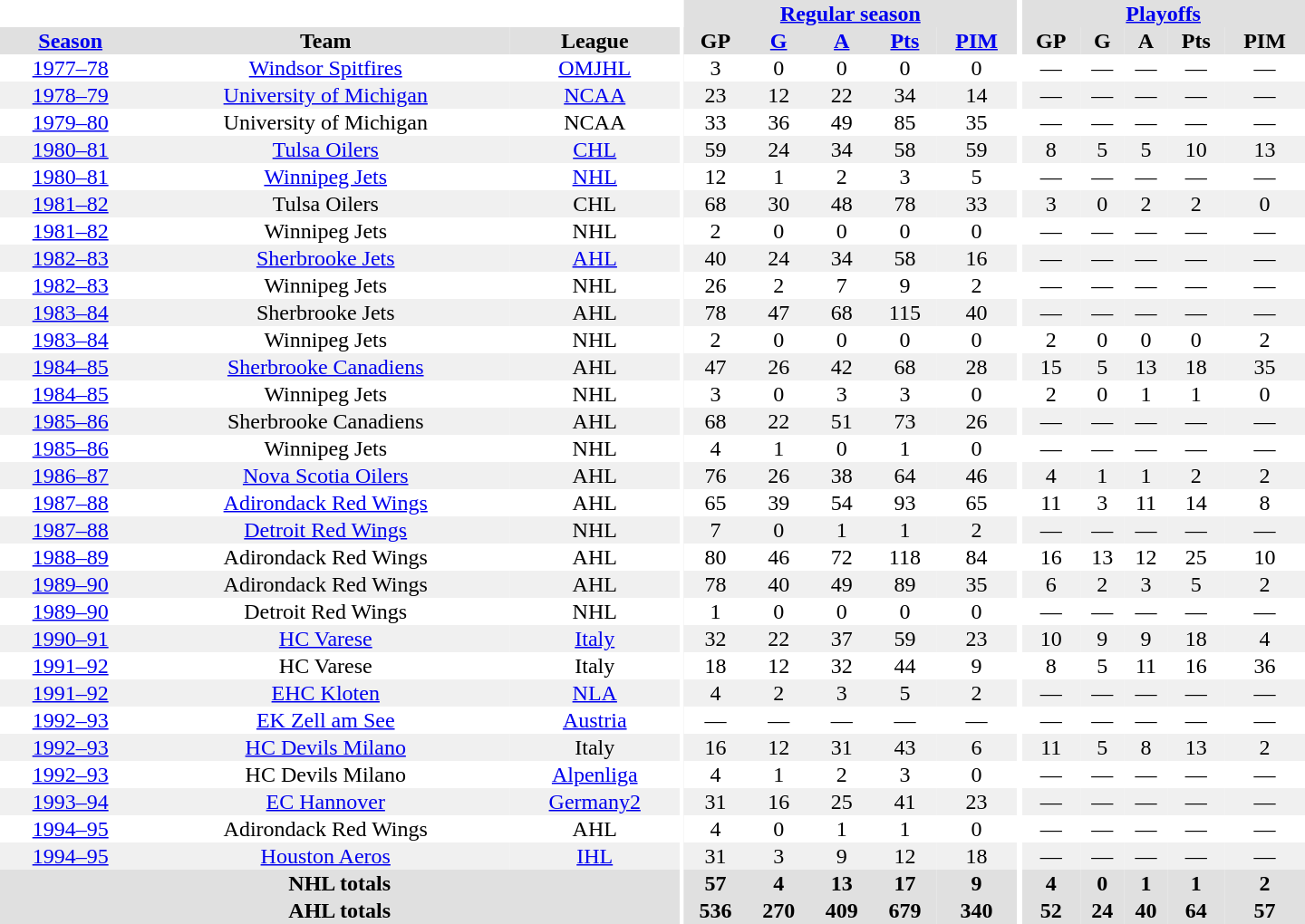<table border="0" cellpadding="1" cellspacing="0" style="text-align:center; width:60em">
<tr bgcolor="#e0e0e0">
<th colspan="3" bgcolor="#ffffff"></th>
<th rowspan="99" bgcolor="#ffffff"></th>
<th colspan="5"><a href='#'>Regular season</a></th>
<th rowspan="99" bgcolor="#ffffff"></th>
<th colspan="5"><a href='#'>Playoffs</a></th>
</tr>
<tr bgcolor="#e0e0e0">
<th><a href='#'>Season</a></th>
<th>Team</th>
<th>League</th>
<th>GP</th>
<th><a href='#'>G</a></th>
<th><a href='#'>A</a></th>
<th><a href='#'>Pts</a></th>
<th><a href='#'>PIM</a></th>
<th>GP</th>
<th>G</th>
<th>A</th>
<th>Pts</th>
<th>PIM</th>
</tr>
<tr>
<td><a href='#'>1977–78</a></td>
<td><a href='#'>Windsor Spitfires</a></td>
<td><a href='#'>OMJHL</a></td>
<td>3</td>
<td>0</td>
<td>0</td>
<td>0</td>
<td>0</td>
<td>—</td>
<td>—</td>
<td>—</td>
<td>—</td>
<td>—</td>
</tr>
<tr bgcolor="#f0f0f0">
<td><a href='#'>1978–79</a></td>
<td><a href='#'>University of Michigan</a></td>
<td><a href='#'>NCAA</a></td>
<td>23</td>
<td>12</td>
<td>22</td>
<td>34</td>
<td>14</td>
<td>—</td>
<td>—</td>
<td>—</td>
<td>—</td>
<td>—</td>
</tr>
<tr>
<td><a href='#'>1979–80</a></td>
<td>University of Michigan</td>
<td>NCAA</td>
<td>33</td>
<td>36</td>
<td>49</td>
<td>85</td>
<td>35</td>
<td>—</td>
<td>—</td>
<td>—</td>
<td>—</td>
<td>—</td>
</tr>
<tr bgcolor="#f0f0f0">
<td><a href='#'>1980–81</a></td>
<td><a href='#'>Tulsa Oilers</a></td>
<td><a href='#'>CHL</a></td>
<td>59</td>
<td>24</td>
<td>34</td>
<td>58</td>
<td>59</td>
<td>8</td>
<td>5</td>
<td>5</td>
<td>10</td>
<td>13</td>
</tr>
<tr>
<td><a href='#'>1980–81</a></td>
<td><a href='#'>Winnipeg Jets</a></td>
<td><a href='#'>NHL</a></td>
<td>12</td>
<td>1</td>
<td>2</td>
<td>3</td>
<td>5</td>
<td>—</td>
<td>—</td>
<td>—</td>
<td>—</td>
<td>—</td>
</tr>
<tr bgcolor="#f0f0f0">
<td><a href='#'>1981–82</a></td>
<td>Tulsa Oilers</td>
<td>CHL</td>
<td>68</td>
<td>30</td>
<td>48</td>
<td>78</td>
<td>33</td>
<td>3</td>
<td>0</td>
<td>2</td>
<td>2</td>
<td>0</td>
</tr>
<tr>
<td><a href='#'>1981–82</a></td>
<td>Winnipeg Jets</td>
<td>NHL</td>
<td>2</td>
<td>0</td>
<td>0</td>
<td>0</td>
<td>0</td>
<td>—</td>
<td>—</td>
<td>—</td>
<td>—</td>
<td>—</td>
</tr>
<tr bgcolor="#f0f0f0">
<td><a href='#'>1982–83</a></td>
<td><a href='#'>Sherbrooke Jets</a></td>
<td><a href='#'>AHL</a></td>
<td>40</td>
<td>24</td>
<td>34</td>
<td>58</td>
<td>16</td>
<td>—</td>
<td>—</td>
<td>—</td>
<td>—</td>
<td>—</td>
</tr>
<tr>
<td><a href='#'>1982–83</a></td>
<td>Winnipeg Jets</td>
<td>NHL</td>
<td>26</td>
<td>2</td>
<td>7</td>
<td>9</td>
<td>2</td>
<td>—</td>
<td>—</td>
<td>—</td>
<td>—</td>
<td>—</td>
</tr>
<tr bgcolor="#f0f0f0">
<td><a href='#'>1983–84</a></td>
<td>Sherbrooke Jets</td>
<td>AHL</td>
<td>78</td>
<td>47</td>
<td>68</td>
<td>115</td>
<td>40</td>
<td>—</td>
<td>—</td>
<td>—</td>
<td>—</td>
<td>—</td>
</tr>
<tr>
<td><a href='#'>1983–84</a></td>
<td>Winnipeg Jets</td>
<td>NHL</td>
<td>2</td>
<td>0</td>
<td>0</td>
<td>0</td>
<td>0</td>
<td>2</td>
<td>0</td>
<td>0</td>
<td>0</td>
<td>2</td>
</tr>
<tr bgcolor="#f0f0f0">
<td><a href='#'>1984–85</a></td>
<td><a href='#'>Sherbrooke Canadiens</a></td>
<td>AHL</td>
<td>47</td>
<td>26</td>
<td>42</td>
<td>68</td>
<td>28</td>
<td>15</td>
<td>5</td>
<td>13</td>
<td>18</td>
<td>35</td>
</tr>
<tr>
<td><a href='#'>1984–85</a></td>
<td>Winnipeg Jets</td>
<td>NHL</td>
<td>3</td>
<td>0</td>
<td>3</td>
<td>3</td>
<td>0</td>
<td>2</td>
<td>0</td>
<td>1</td>
<td>1</td>
<td>0</td>
</tr>
<tr bgcolor="#f0f0f0">
<td><a href='#'>1985–86</a></td>
<td>Sherbrooke Canadiens</td>
<td>AHL</td>
<td>68</td>
<td>22</td>
<td>51</td>
<td>73</td>
<td>26</td>
<td>—</td>
<td>—</td>
<td>—</td>
<td>—</td>
<td>—</td>
</tr>
<tr>
<td><a href='#'>1985–86</a></td>
<td>Winnipeg Jets</td>
<td>NHL</td>
<td>4</td>
<td>1</td>
<td>0</td>
<td>1</td>
<td>0</td>
<td>—</td>
<td>—</td>
<td>—</td>
<td>—</td>
<td>—</td>
</tr>
<tr bgcolor="#f0f0f0">
<td><a href='#'>1986–87</a></td>
<td><a href='#'>Nova Scotia Oilers</a></td>
<td>AHL</td>
<td>76</td>
<td>26</td>
<td>38</td>
<td>64</td>
<td>46</td>
<td>4</td>
<td>1</td>
<td>1</td>
<td>2</td>
<td>2</td>
</tr>
<tr>
<td><a href='#'>1987–88</a></td>
<td><a href='#'>Adirondack Red Wings</a></td>
<td>AHL</td>
<td>65</td>
<td>39</td>
<td>54</td>
<td>93</td>
<td>65</td>
<td>11</td>
<td>3</td>
<td>11</td>
<td>14</td>
<td>8</td>
</tr>
<tr bgcolor="#f0f0f0">
<td><a href='#'>1987–88</a></td>
<td><a href='#'>Detroit Red Wings</a></td>
<td>NHL</td>
<td>7</td>
<td>0</td>
<td>1</td>
<td>1</td>
<td>2</td>
<td>—</td>
<td>—</td>
<td>—</td>
<td>—</td>
<td>—</td>
</tr>
<tr>
<td><a href='#'>1988–89</a></td>
<td>Adirondack Red Wings</td>
<td>AHL</td>
<td>80</td>
<td>46</td>
<td>72</td>
<td>118</td>
<td>84</td>
<td>16</td>
<td>13</td>
<td>12</td>
<td>25</td>
<td>10</td>
</tr>
<tr bgcolor="#f0f0f0">
<td><a href='#'>1989–90</a></td>
<td>Adirondack Red Wings</td>
<td>AHL</td>
<td>78</td>
<td>40</td>
<td>49</td>
<td>89</td>
<td>35</td>
<td>6</td>
<td>2</td>
<td>3</td>
<td>5</td>
<td>2</td>
</tr>
<tr>
<td><a href='#'>1989–90</a></td>
<td>Detroit Red Wings</td>
<td>NHL</td>
<td>1</td>
<td>0</td>
<td>0</td>
<td>0</td>
<td>0</td>
<td>—</td>
<td>—</td>
<td>—</td>
<td>—</td>
<td>—</td>
</tr>
<tr bgcolor="#f0f0f0">
<td><a href='#'>1990–91</a></td>
<td><a href='#'>HC Varese</a></td>
<td><a href='#'>Italy</a></td>
<td>32</td>
<td>22</td>
<td>37</td>
<td>59</td>
<td>23</td>
<td>10</td>
<td>9</td>
<td>9</td>
<td>18</td>
<td>4</td>
</tr>
<tr>
<td><a href='#'>1991–92</a></td>
<td>HC Varese</td>
<td>Italy</td>
<td>18</td>
<td>12</td>
<td>32</td>
<td>44</td>
<td>9</td>
<td>8</td>
<td>5</td>
<td>11</td>
<td>16</td>
<td>36</td>
</tr>
<tr bgcolor="#f0f0f0">
<td><a href='#'>1991–92</a></td>
<td><a href='#'>EHC Kloten</a></td>
<td><a href='#'>NLA</a></td>
<td>4</td>
<td>2</td>
<td>3</td>
<td>5</td>
<td>2</td>
<td>—</td>
<td>—</td>
<td>—</td>
<td>—</td>
<td>—</td>
</tr>
<tr>
<td><a href='#'>1992–93</a></td>
<td><a href='#'>EK Zell am See</a></td>
<td><a href='#'>Austria</a></td>
<td>—</td>
<td>—</td>
<td>—</td>
<td>—</td>
<td>—</td>
<td>—</td>
<td>—</td>
<td>—</td>
<td>—</td>
<td>—</td>
</tr>
<tr bgcolor="#f0f0f0">
<td><a href='#'>1992–93</a></td>
<td><a href='#'>HC Devils Milano</a></td>
<td>Italy</td>
<td>16</td>
<td>12</td>
<td>31</td>
<td>43</td>
<td>6</td>
<td>11</td>
<td>5</td>
<td>8</td>
<td>13</td>
<td>2</td>
</tr>
<tr>
<td><a href='#'>1992–93</a></td>
<td>HC Devils Milano</td>
<td><a href='#'>Alpenliga</a></td>
<td>4</td>
<td>1</td>
<td>2</td>
<td>3</td>
<td>0</td>
<td>—</td>
<td>—</td>
<td>—</td>
<td>—</td>
<td>—</td>
</tr>
<tr bgcolor="#f0f0f0">
<td><a href='#'>1993–94</a></td>
<td><a href='#'>EC Hannover</a></td>
<td><a href='#'>Germany2</a></td>
<td>31</td>
<td>16</td>
<td>25</td>
<td>41</td>
<td>23</td>
<td>—</td>
<td>—</td>
<td>—</td>
<td>—</td>
<td>—</td>
</tr>
<tr>
<td><a href='#'>1994–95</a></td>
<td>Adirondack Red Wings</td>
<td>AHL</td>
<td>4</td>
<td>0</td>
<td>1</td>
<td>1</td>
<td>0</td>
<td>—</td>
<td>—</td>
<td>—</td>
<td>—</td>
<td>—</td>
</tr>
<tr bgcolor="#f0f0f0">
<td><a href='#'>1994–95</a></td>
<td><a href='#'>Houston Aeros</a></td>
<td><a href='#'>IHL</a></td>
<td>31</td>
<td>3</td>
<td>9</td>
<td>12</td>
<td>18</td>
<td>—</td>
<td>—</td>
<td>—</td>
<td>—</td>
<td>—</td>
</tr>
<tr>
</tr>
<tr ALIGN="center" bgcolor="#e0e0e0">
<th colspan="3">NHL totals</th>
<th ALIGN="center">57</th>
<th ALIGN="center">4</th>
<th ALIGN="center">13</th>
<th ALIGN="center">17</th>
<th ALIGN="center">9</th>
<th ALIGN="center">4</th>
<th ALIGN="center">0</th>
<th ALIGN="center">1</th>
<th ALIGN="center">1</th>
<th ALIGN="center">2</th>
</tr>
<tr>
</tr>
<tr ALIGN="center" bgcolor="#e0e0e0">
<th colspan="3">AHL totals</th>
<th ALIGN="center">536</th>
<th ALIGN="center">270</th>
<th ALIGN="center">409</th>
<th ALIGN="center">679</th>
<th ALIGN="center">340</th>
<th ALIGN="center">52</th>
<th ALIGN="center">24</th>
<th ALIGN="center">40</th>
<th ALIGN="center">64</th>
<th ALIGN="center">57</th>
</tr>
</table>
